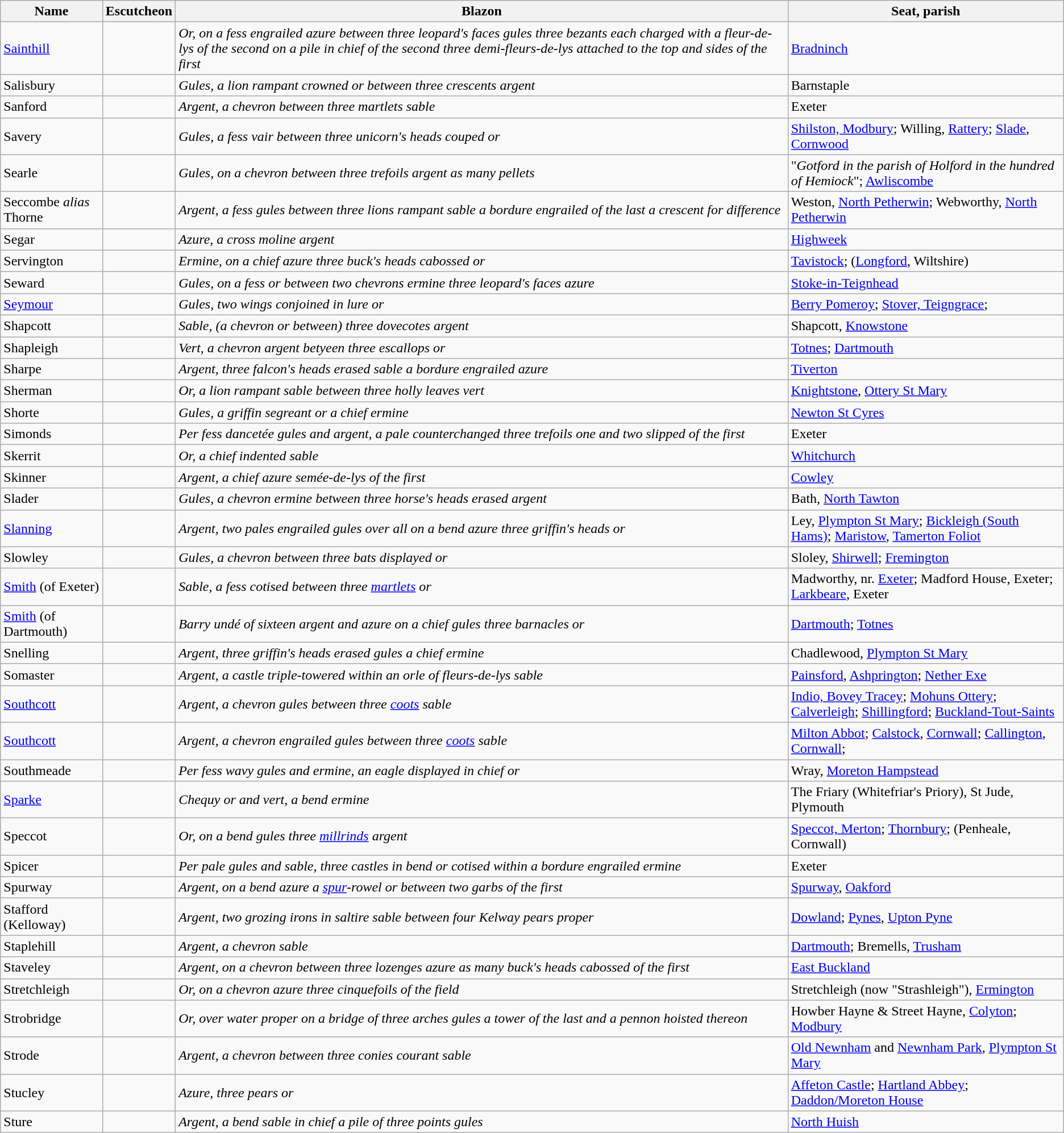<table class="wikitable">
<tr>
<th>Name</th>
<th>Escutcheon</th>
<th>Blazon</th>
<th>Seat, parish</th>
</tr>
<tr>
<td><a href='#'>Sainthill</a></td>
<td></td>
<td><em>Or, on a fess engrailed azure between three leopard's faces gules three bezants each charged with a fleur-de-lys of the second on a pile in chief of the second three demi-fleurs-de-lys attached to the top and sides of the first</em></td>
<td><a href='#'>Bradninch</a></td>
</tr>
<tr>
<td>Salisbury</td>
<td></td>
<td><em>Gules, a lion rampant crowned or between three crescents argent</em></td>
<td>Barnstaple</td>
</tr>
<tr>
<td>Sanford</td>
<td></td>
<td><em>Argent, a chevron between three martlets sable</em></td>
<td>Exeter</td>
</tr>
<tr>
<td>Savery</td>
<td></td>
<td><em>Gules, a fess vair between three unicorn's heads couped or</em></td>
<td><a href='#'>Shilston, Modbury</a>; Willing, <a href='#'>Rattery</a>; <a href='#'>Slade</a>, <a href='#'>Cornwood</a></td>
</tr>
<tr>
<td>Searle</td>
<td></td>
<td><em>Gules, on a chevron between three trefoils argent as many pellets</em></td>
<td>"<em>Gotford in the parish of Holford in the hundred of Hemiock</em>"; <a href='#'>Awliscombe</a></td>
</tr>
<tr>
<td>Seccombe <em>alias</em> Thorne</td>
<td></td>
<td><em>Argent, a fess gules between three lions rampant sable a bordure engrailed of the last a crescent for difference</em></td>
<td>Weston, <a href='#'>North Petherwin</a>; Webworthy, <a href='#'>North Petherwin</a></td>
</tr>
<tr>
<td>Segar</td>
<td></td>
<td><em>Azure, a cross moline argent</em></td>
<td><a href='#'>Highweek</a></td>
</tr>
<tr>
<td>Servington</td>
<td></td>
<td><em>Ermine, on a chief azure three buck's heads cabossed or</em></td>
<td><a href='#'>Tavistock</a>; (<a href='#'>Longford</a>, Wiltshire)</td>
</tr>
<tr>
<td>Seward</td>
<td></td>
<td><em>Gules, on a fess or between two chevrons ermine three leopard's faces azure</em></td>
<td><a href='#'>Stoke-in-Teignhead</a></td>
</tr>
<tr>
<td><a href='#'>Seymour</a></td>
<td></td>
<td><em>Gules, two wings conjoined in lure or</em></td>
<td><a href='#'>Berry Pomeroy</a>; <a href='#'>Stover, Teigngrace</a>;</td>
</tr>
<tr>
<td>Shapcott</td>
<td></td>
<td><em>Sable, (a chevron or between) three dovecotes argent</em></td>
<td>Shapcott, <a href='#'>Knowstone</a></td>
</tr>
<tr>
<td>Shapleigh</td>
<td></td>
<td><em>Vert, a chevron argent betyeen three escallops or</em></td>
<td><a href='#'>Totnes</a>; <a href='#'>Dartmouth</a></td>
</tr>
<tr>
<td>Sharpe</td>
<td></td>
<td><em>Argent, three falcon's heads erased sable a bordure engrailed azure</em></td>
<td><a href='#'>Tiverton</a></td>
</tr>
<tr>
<td>Sherman</td>
<td></td>
<td><em>Or, a lion rampant sable between three holly leaves vert</em></td>
<td><a href='#'>Knightstone</a>, <a href='#'>Ottery St Mary</a></td>
</tr>
<tr>
<td>Shorte</td>
<td></td>
<td><em>Gules, a griffin segreant or a chief ermine</em></td>
<td><a href='#'>Newton St Cyres</a></td>
</tr>
<tr>
<td>Simonds</td>
<td></td>
<td><em>Per fess dancetée gules and argent, a pale counterchanged three trefoils one and two slipped of the first</em></td>
<td>Exeter</td>
</tr>
<tr>
<td>Skerrit</td>
<td></td>
<td><em>Or, a chief indented sable</em></td>
<td><a href='#'>Whitchurch</a></td>
</tr>
<tr>
<td>Skinner</td>
<td></td>
<td><em>Argent, a chief azure semée-de-lys of the first</em></td>
<td><a href='#'>Cowley</a></td>
</tr>
<tr>
<td>Slader</td>
<td></td>
<td><em>Gules, a chevron ermine between three horse's heads erased argent</em></td>
<td>Bath, <a href='#'>North Tawton</a></td>
</tr>
<tr>
<td><a href='#'>Slanning</a></td>
<td></td>
<td><em>Argent, two pales engrailed gules over all on a bend azure three griffin's heads or</em></td>
<td>Ley, <a href='#'>Plympton St Mary</a>; <a href='#'>Bickleigh (South Hams)</a>; <a href='#'>Maristow</a>, <a href='#'>Tamerton Foliot</a></td>
</tr>
<tr>
<td>Slowley</td>
<td></td>
<td><em>Gules, a chevron between three bats displayed or </em></td>
<td>Sloley, <a href='#'>Shirwell</a>; <a href='#'>Fremington</a></td>
</tr>
<tr>
<td><a href='#'>Smith</a> (of Exeter)</td>
<td></td>
<td><em>Sable, a fess cotised between three <a href='#'>martlets</a> or</em></td>
<td>Madworthy, nr. <a href='#'>Exeter</a>; Madford House, Exeter; <a href='#'>Larkbeare</a>, Exeter</td>
</tr>
<tr>
<td><a href='#'>Smith</a> (of Dartmouth)</td>
<td></td>
<td><em>Barry undé of sixteen argent and azure on a chief gules three barnacles or</em></td>
<td><a href='#'>Dartmouth</a>; <a href='#'>Totnes</a></td>
</tr>
<tr>
<td>Snelling</td>
<td></td>
<td><em>Argent, three griffin's heads erased gules a chief ermine</em></td>
<td>Chadlewood, <a href='#'>Plympton St Mary</a></td>
</tr>
<tr>
<td>Somaster</td>
<td></td>
<td><em>Argent, a castle triple-towered within an orle of fleurs-de-lys sable</em></td>
<td><a href='#'>Painsford</a>, <a href='#'>Ashprington</a>; <a href='#'>Nether Exe</a></td>
</tr>
<tr>
<td><a href='#'>Southcott</a></td>
<td></td>
<td><em>Argent, a chevron gules between three <a href='#'>coots</a> sable</em></td>
<td><a href='#'>Indio, Bovey Tracey</a>; <a href='#'>Mohuns Ottery</a>; <a href='#'>Calverleigh</a>; <a href='#'>Shillingford</a>; <a href='#'>Buckland-Tout-Saints</a></td>
</tr>
<tr>
<td><a href='#'>Southcott</a></td>
<td></td>
<td><em>Argent, a chevron engrailed gules between three <a href='#'>coots</a> sable</em></td>
<td><a href='#'>Milton Abbot</a>; <a href='#'>Calstock</a>, <a href='#'>Cornwall</a>; <a href='#'>Callington</a>, <a href='#'>Cornwall</a>;</td>
</tr>
<tr>
<td>Southmeade</td>
<td></td>
<td><em>Per fess wavy gules and ermine, an eagle displayed in chief or</em></td>
<td>Wray, <a href='#'>Moreton Hampstead</a></td>
</tr>
<tr>
<td><a href='#'>Sparke</a></td>
<td></td>
<td><em>Chequy or and vert, a bend ermine</em></td>
<td>The Friary (Whitefriar's Priory), St Jude, Plymouth</td>
</tr>
<tr>
<td>Speccot</td>
<td></td>
<td><em>Or, on a bend gules three <a href='#'>millrinds</a> argent</em></td>
<td><a href='#'>Speccot, Merton</a>; <a href='#'>Thornbury</a>; (Penheale, Cornwall)</td>
</tr>
<tr>
<td>Spicer</td>
<td></td>
<td><em>Per pale gules and sable, three castles in bend or cotised within a bordure engrailed ermine</em></td>
<td>Exeter</td>
</tr>
<tr>
<td>Spurway</td>
<td></td>
<td><em>Argent, on a bend azure a <a href='#'>spur</a>-rowel or between two garbs of the first</em></td>
<td><a href='#'>Spurway</a>, <a href='#'>Oakford</a></td>
</tr>
<tr>
<td>Stafford (Kelloway)</td>
<td></td>
<td><em>Argent, two grozing irons in saltire sable between four Kelway pears proper</em></td>
<td><a href='#'>Dowland</a>; <a href='#'>Pynes</a>, <a href='#'>Upton Pyne</a></td>
</tr>
<tr>
<td>Staplehill</td>
<td></td>
<td><em>Argent, a chevron sable</em></td>
<td><a href='#'>Dartmouth</a>; Bremells, <a href='#'>Trusham</a></td>
</tr>
<tr>
<td>Staveley</td>
<td></td>
<td><em>Argent, on a chevron between three lozenges azure as many buck's heads cabossed of the first</em></td>
<td><a href='#'>East Buckland</a></td>
</tr>
<tr>
<td>Stretchleigh</td>
<td></td>
<td><em>Or, on a chevron azure three cinquefoils of the field</em></td>
<td>Stretchleigh (now "Strashleigh"), <a href='#'>Ermington</a></td>
</tr>
<tr>
<td>Strobridge</td>
<td></td>
<td><em>Or, over water proper on a bridge of three arches gules a tower of the last and a pennon hoisted thereon</em></td>
<td>Howber Hayne & Street Hayne, <a href='#'>Colyton</a>; <a href='#'>Modbury</a></td>
</tr>
<tr>
<td>Strode</td>
<td></td>
<td><em>Argent, a chevron between three conies courant sable</em></td>
<td><a href='#'>Old Newnham</a> and <a href='#'>Newnham Park</a>, <a href='#'>Plympton St Mary</a></td>
</tr>
<tr>
<td>Stucley</td>
<td></td>
<td><em>Azure, three pears or</em></td>
<td><a href='#'>Affeton Castle</a>; <a href='#'>Hartland Abbey</a>; <a href='#'>Daddon/Moreton House</a></td>
</tr>
<tr>
<td>Sture</td>
<td></td>
<td><em>Argent, a bend sable in chief a pile of three points gules</em></td>
<td><a href='#'>North Huish</a></td>
</tr>
</table>
